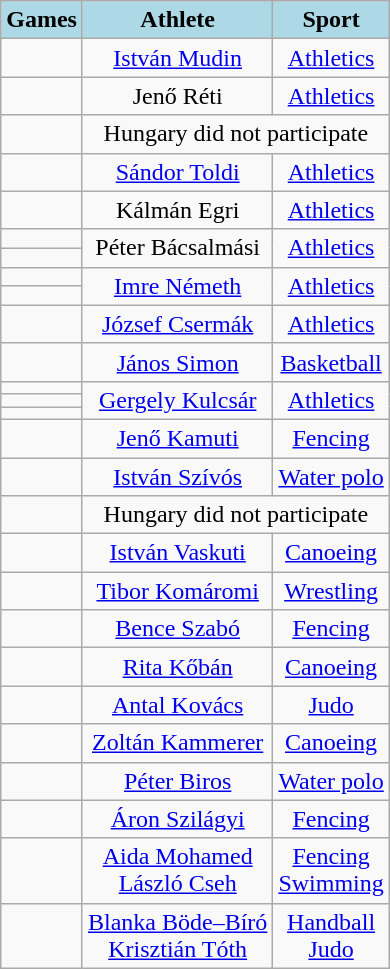<table class="wikitable" style="text-align:center">
<tr>
<th style="background-color:lightblue">Games</th>
<th style="background-color:lightblue">Athlete</th>
<th style="background-color:lightblue">Sport</th>
</tr>
<tr>
<td align=left> </td>
<td><a href='#'>István Mudin</a></td>
<td><a href='#'>Athletics</a></td>
</tr>
<tr>
<td align=left> </td>
<td>Jenő Réti</td>
<td><a href='#'>Athletics</a></td>
</tr>
<tr>
<td align=left> </td>
<td colspan=2>Hungary did not participate</td>
</tr>
<tr>
<td align=left> </td>
<td><a href='#'>Sándor Toldi</a></td>
<td><a href='#'>Athletics</a></td>
</tr>
<tr>
<td align=left> </td>
<td>Kálmán Egri</td>
<td><a href='#'>Athletics</a></td>
</tr>
<tr>
<td align=left> </td>
<td rowspan=2>Péter Bácsalmási</td>
<td rowspan=2><a href='#'>Athletics</a></td>
</tr>
<tr>
<td align=left> </td>
</tr>
<tr>
<td align=left> </td>
<td rowspan=2><a href='#'>Imre Németh</a></td>
<td rowspan=2><a href='#'>Athletics</a></td>
</tr>
<tr>
<td align=left> </td>
</tr>
<tr>
<td align=left> </td>
<td><a href='#'>József Csermák</a></td>
<td><a href='#'>Athletics</a></td>
</tr>
<tr>
<td align=left> </td>
<td><a href='#'>János Simon</a></td>
<td><a href='#'>Basketball</a></td>
</tr>
<tr>
<td align=left> </td>
<td rowspan=3><a href='#'>Gergely Kulcsár</a></td>
<td rowspan=3><a href='#'>Athletics</a></td>
</tr>
<tr>
<td align=left> </td>
</tr>
<tr>
<td align=left> </td>
</tr>
<tr>
<td align=left> </td>
<td><a href='#'>Jenő Kamuti</a></td>
<td><a href='#'>Fencing</a></td>
</tr>
<tr>
<td align=left> </td>
<td><a href='#'>István Szívós</a></td>
<td><a href='#'>Water polo</a></td>
</tr>
<tr>
<td align=left> </td>
<td colspan=2>Hungary did not participate</td>
</tr>
<tr>
<td align=left> </td>
<td><a href='#'>István Vaskuti</a></td>
<td><a href='#'>Canoeing</a></td>
</tr>
<tr>
<td align=left> </td>
<td><a href='#'>Tibor Komáromi</a></td>
<td><a href='#'>Wrestling</a></td>
</tr>
<tr>
<td align=left> </td>
<td><a href='#'>Bence Szabó</a></td>
<td><a href='#'>Fencing</a></td>
</tr>
<tr>
<td align=left> </td>
<td><a href='#'>Rita Kőbán</a></td>
<td><a href='#'>Canoeing</a></td>
</tr>
<tr>
<td align=left> </td>
<td><a href='#'>Antal Kovács</a></td>
<td><a href='#'>Judo</a></td>
</tr>
<tr>
<td align=left> </td>
<td><a href='#'>Zoltán Kammerer</a></td>
<td><a href='#'>Canoeing</a></td>
</tr>
<tr>
<td align=left> </td>
<td><a href='#'>Péter Biros</a></td>
<td><a href='#'>Water polo</a></td>
</tr>
<tr>
<td align=left> </td>
<td><a href='#'>Áron Szilágyi</a></td>
<td><a href='#'>Fencing</a></td>
</tr>
<tr>
<td align=left> </td>
<td><a href='#'>Aida Mohamed</a> <br> <a href='#'>László Cseh</a></td>
<td><a href='#'>Fencing</a> <br> <a href='#'>Swimming</a></td>
</tr>
<tr>
<td align=left> </td>
<td><a href='#'>Blanka Böde–Bíró</a><br><a href='#'>Krisztián Tóth</a></td>
<td><a href='#'>Handball</a> <br> <a href='#'>Judo</a></td>
</tr>
</table>
